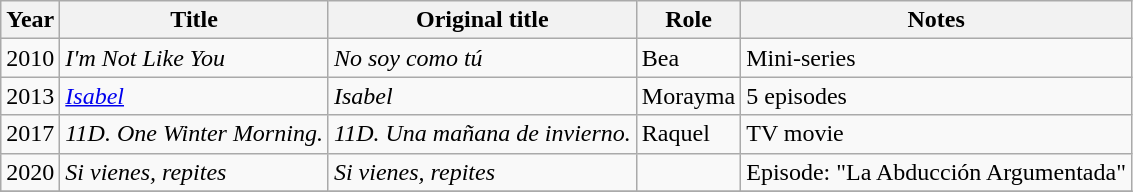<table class="wikitable sortable">
<tr>
<th>Year</th>
<th>Title</th>
<th>Original title</th>
<th>Role</th>
<th>Notes</th>
</tr>
<tr>
<td>2010</td>
<td><em>I'm Not Like You</em></td>
<td><em>No soy como tú</em></td>
<td>Bea</td>
<td>Mini-series</td>
</tr>
<tr>
<td>2013</td>
<td><em><a href='#'>Isabel</a></em></td>
<td><em>Isabel</em></td>
<td>Morayma</td>
<td>5 episodes</td>
</tr>
<tr>
<td>2017</td>
<td><em>11D. One Winter Morning.</em></td>
<td><em>11D. Una mañana de invierno.</em></td>
<td>Raquel</td>
<td>TV movie</td>
</tr>
<tr>
<td>2020</td>
<td><em>Si vienes, repites</em></td>
<td><em>Si vienes, repites</em></td>
<td></td>
<td>Episode: "La Abducción Argumentada"</td>
</tr>
<tr>
</tr>
</table>
